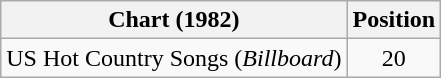<table class="wikitable">
<tr>
<th>Chart (1982)</th>
<th>Position</th>
</tr>
<tr>
<td>US Hot Country Songs (<em>Billboard</em>)</td>
<td align="center">20</td>
</tr>
</table>
